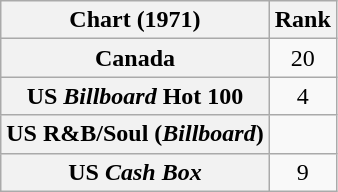<table class="wikitable sortable plainrowheaders">
<tr>
<th scope="col">Chart (1971)</th>
<th scope="col">Rank</th>
</tr>
<tr>
<th scope="row">Canada</th>
<td style="text-align:center;">20</td>
</tr>
<tr>
<th scope="row">US <em>Billboard</em> Hot 100</th>
<td style="text-align:center;">4</td>
</tr>
<tr>
<th scope="row">US R&B/Soul (<em>Billboard</em>)</th>
<td></td>
</tr>
<tr>
<th scope="row">US <em>Cash Box</em></th>
<td style="text-align:center;">9</td>
</tr>
</table>
